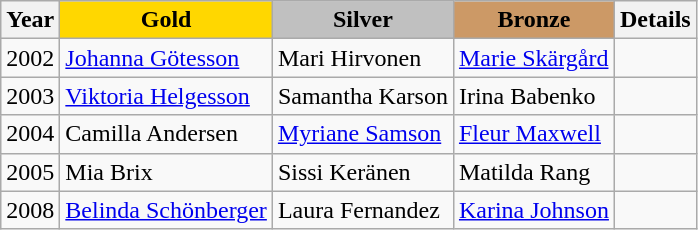<table class="wikitable">
<tr>
<th>Year</th>
<td bgcolor="gold" align="center"><strong>Gold</strong></td>
<td bgcolor="silver" align="center"><strong>Silver</strong></td>
<td bgcolor="cc9966" align="center"><strong>Bronze</strong></td>
<th>Details</th>
</tr>
<tr>
<td>2002</td>
<td> <a href='#'>Johanna Götesson</a></td>
<td> Mari Hirvonen</td>
<td> <a href='#'>Marie Skärgård</a></td>
<td></td>
</tr>
<tr>
<td>2003</td>
<td> <a href='#'>Viktoria Helgesson</a></td>
<td> Samantha Karson</td>
<td> Irina Babenko</td>
<td></td>
</tr>
<tr>
<td>2004</td>
<td> Camilla Andersen</td>
<td> <a href='#'>Myriane Samson</a></td>
<td> <a href='#'>Fleur Maxwell</a></td>
<td></td>
</tr>
<tr>
<td>2005</td>
<td> Mia Brix</td>
<td> Sissi Keränen</td>
<td> Matilda Rang</td>
<td></td>
</tr>
<tr>
<td>2008</td>
<td> <a href='#'>Belinda Schönberger</a></td>
<td> Laura Fernandez</td>
<td> <a href='#'>Karina Johnson</a></td>
<td></td>
</tr>
</table>
